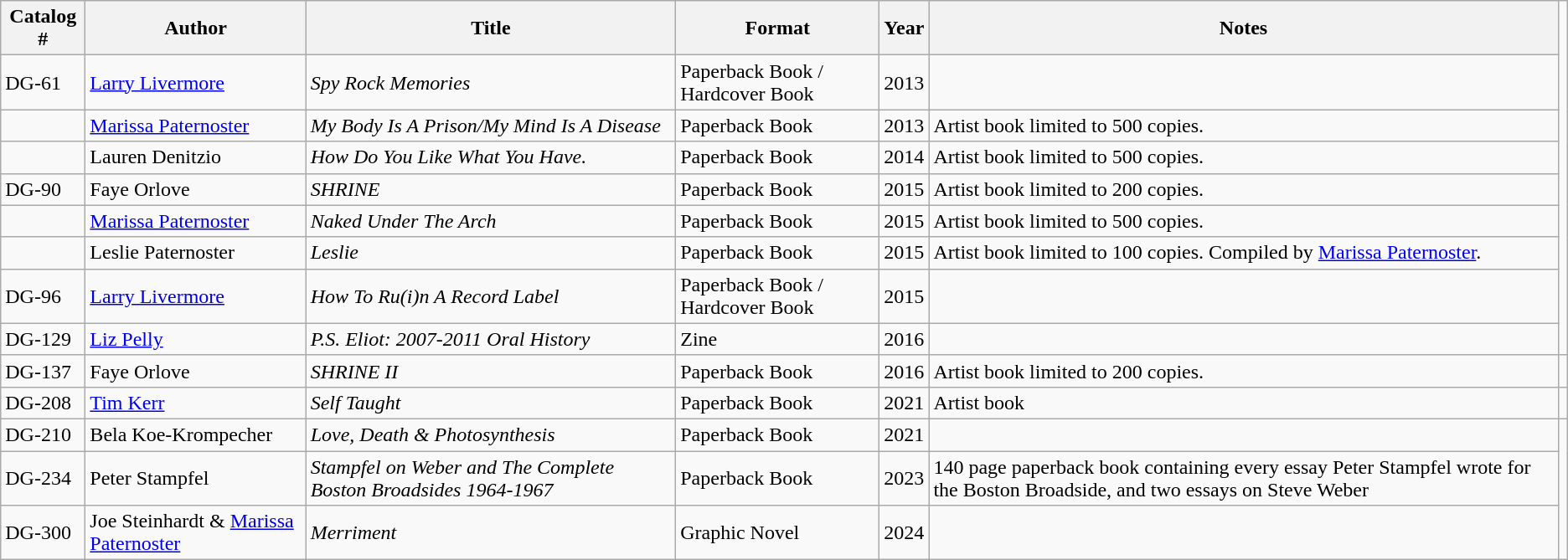<table class="wikitable sortable">
<tr>
<th>Catalog #</th>
<th>Author</th>
<th>Title</th>
<th>Format</th>
<th>Year</th>
<th>Notes</th>
</tr>
<tr>
<td>DG-61</td>
<td><a href='#'>Larry Livermore</a></td>
<td><em>Spy Rock Memories</em></td>
<td>Paperback Book / Hardcover Book</td>
<td>2013</td>
<td></td>
</tr>
<tr>
<td></td>
<td><a href='#'>Marissa Paternoster</a></td>
<td><em>My Body Is A Prison/My Mind Is A Disease</em></td>
<td>Paperback Book</td>
<td>2013</td>
<td>Artist book limited to 500 copies.</td>
</tr>
<tr>
<td></td>
<td>Lauren Denitzio</td>
<td><em>How Do You Like What You Have.</em></td>
<td>Paperback Book</td>
<td>2014</td>
<td>Artist book limited to 500 copies.</td>
</tr>
<tr>
<td>DG-90</td>
<td>Faye Orlove</td>
<td><em>SHRINE</em></td>
<td>Paperback Book</td>
<td>2015</td>
<td>Artist book limited to 200 copies.</td>
</tr>
<tr>
<td></td>
<td><a href='#'>Marissa Paternoster</a></td>
<td><em>Naked Under The Arch</em></td>
<td>Paperback Book</td>
<td>2015</td>
<td>Artist book limited to 500 copies.</td>
</tr>
<tr>
<td></td>
<td>Leslie Paternoster</td>
<td><em>Leslie</em></td>
<td>Paperback Book</td>
<td>2015</td>
<td>Artist book limited to 100 copies. Compiled by <a href='#'>Marissa Paternoster</a>.</td>
</tr>
<tr>
<td>DG-96</td>
<td><a href='#'>Larry Livermore</a></td>
<td><em>How To Ru(i)n A Record Label</em></td>
<td>Paperback Book / Hardcover Book</td>
<td>2015</td>
<td></td>
</tr>
<tr>
<td>DG-129</td>
<td><a href='#'>Liz Pelly</a></td>
<td><em>P.S. Eliot: 2007-2011 Oral History</em></td>
<td>Zine</td>
<td>2016</td>
<td></td>
</tr>
<tr>
<td>DG-137</td>
<td>Faye Orlove</td>
<td><em>SHRINE II</em></td>
<td>Paperback Book</td>
<td>2016</td>
<td>Artist book limited to 200 copies.</td>
<td></td>
</tr>
<tr>
<td>DG-208</td>
<td><a href='#'>Tim Kerr</a></td>
<td><em>Self Taught</em></td>
<td>Paperback Book</td>
<td>2021</td>
<td>Artist book</td>
<td></td>
</tr>
<tr>
<td>DG-210</td>
<td>Bela Koe-Krompecher</td>
<td><em>Love, Death & Photosynthesis</em></td>
<td>Paperback Book</td>
<td>2021</td>
<td></td>
</tr>
<tr>
<td>DG-234</td>
<td>Peter Stampfel</td>
<td><em>Stampfel on Weber and The Complete Boston Broadsides 1964-1967</em></td>
<td>Paperback Book</td>
<td>2023</td>
<td>140 page paperback book containing every essay Peter Stampfel wrote for the Boston Broadside, and two essays on Steve Weber</td>
</tr>
<tr>
<td>DG-300</td>
<td>Joe Steinhardt & <a href='#'>Marissa Paternoster</a></td>
<td><em>Merriment</em></td>
<td>Graphic Novel</td>
<td>2024</td>
<td></td>
</tr>
</table>
